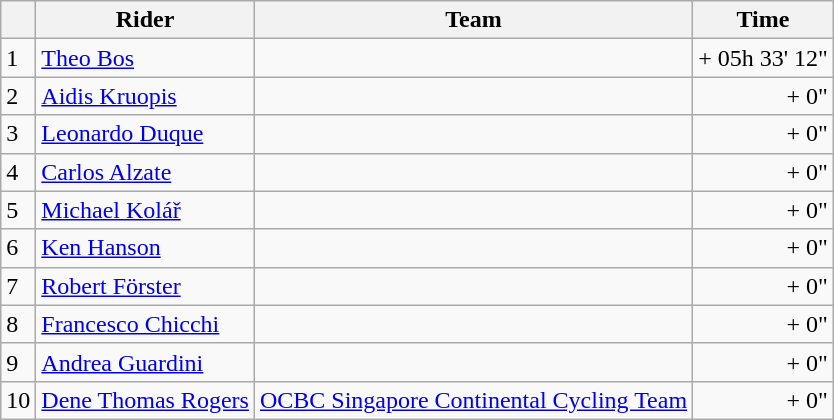<table class=wikitable>
<tr>
<th></th>
<th>Rider</th>
<th>Team</th>
<th>Time</th>
</tr>
<tr>
<td>1</td>
<td> <a href='#'>Theo Bos</a></td>
<td></td>
<td align=right>+ 05h 33' 12"</td>
</tr>
<tr>
<td>2</td>
<td> <a href='#'>Aidis Kruopis</a> </td>
<td></td>
<td align=right>+ 0"</td>
</tr>
<tr>
<td>3</td>
<td> <a href='#'>Leonardo Duque</a></td>
<td></td>
<td align=right>+ 0"</td>
</tr>
<tr>
<td>4</td>
<td> <a href='#'>Carlos Alzate</a></td>
<td></td>
<td align=right>+ 0"</td>
</tr>
<tr>
<td>5</td>
<td> <a href='#'>Michael Kolář</a></td>
<td></td>
<td align=right>+ 0"</td>
</tr>
<tr>
<td>6</td>
<td> <a href='#'>Ken Hanson</a></td>
<td></td>
<td align=right>+ 0"</td>
</tr>
<tr>
<td>7</td>
<td> <a href='#'>Robert Förster</a></td>
<td></td>
<td align=right>+ 0"</td>
</tr>
<tr>
<td>8</td>
<td> <a href='#'>Francesco Chicchi</a></td>
<td></td>
<td align=right>+ 0"</td>
</tr>
<tr>
<td>9</td>
<td> <a href='#'>Andrea Guardini</a></td>
<td></td>
<td align=right>+ 0"</td>
</tr>
<tr>
<td>10</td>
<td> <a href='#'>Dene Thomas Rogers</a></td>
<td><a href='#'>OCBC Singapore Continental Cycling Team</a></td>
<td align=right>+ 0"</td>
</tr>
</table>
